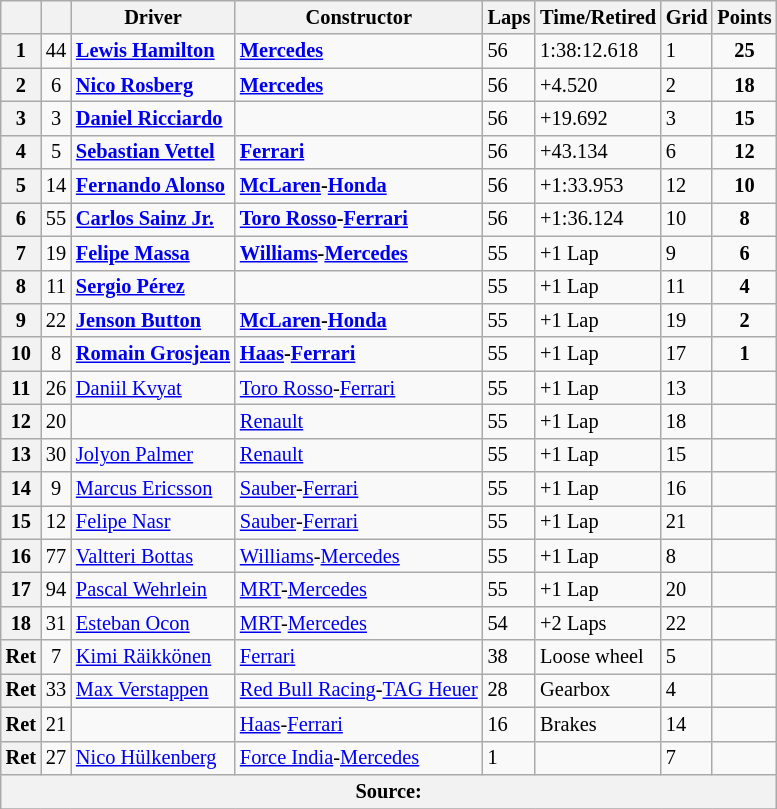<table class="wikitable" style="font-size: 85%;">
<tr>
<th></th>
<th></th>
<th>Driver</th>
<th>Constructor</th>
<th>Laps</th>
<th>Time/Retired</th>
<th>Grid</th>
<th>Points</th>
</tr>
<tr>
<th>1</th>
<td align="center">44</td>
<td> <strong><a href='#'>Lewis Hamilton</a></strong></td>
<td><strong><a href='#'>Mercedes</a></strong></td>
<td>56</td>
<td>1:38:12.618</td>
<td>1</td>
<td align="center"><strong>25</strong></td>
</tr>
<tr>
<th>2</th>
<td align="center">6</td>
<td> <strong><a href='#'>Nico Rosberg</a></strong></td>
<td><strong><a href='#'>Mercedes</a></strong></td>
<td>56</td>
<td>+4.520</td>
<td>2</td>
<td align="center"><strong>18</strong></td>
</tr>
<tr>
<th>3</th>
<td align="center">3</td>
<td> <strong><a href='#'>Daniel Ricciardo</a></strong></td>
<td></td>
<td>56</td>
<td>+19.692</td>
<td>3</td>
<td align="center"><strong>15</strong></td>
</tr>
<tr>
<th>4</th>
<td align="center">5</td>
<td> <strong><a href='#'>Sebastian Vettel</a></strong></td>
<td><strong><a href='#'>Ferrari</a></strong></td>
<td>56</td>
<td>+43.134</td>
<td>6</td>
<td align="center"><strong>12</strong></td>
</tr>
<tr>
<th>5</th>
<td align="center">14</td>
<td> <strong><a href='#'>Fernando Alonso</a></strong></td>
<td><strong><a href='#'>McLaren</a>-<a href='#'>Honda</a></strong></td>
<td>56</td>
<td>+1:33.953</td>
<td>12</td>
<td align="center"><strong>10</strong></td>
</tr>
<tr>
<th>6</th>
<td align="center">55</td>
<td> <strong><a href='#'>Carlos Sainz Jr.</a></strong></td>
<td><strong><a href='#'>Toro Rosso</a>-<a href='#'>Ferrari</a></strong></td>
<td>56</td>
<td>+1:36.124</td>
<td>10</td>
<td align="center"><strong>8</strong></td>
</tr>
<tr>
<th>7</th>
<td align="center">19</td>
<td> <strong><a href='#'>Felipe Massa</a></strong></td>
<td><strong><a href='#'>Williams</a>-<a href='#'>Mercedes</a></strong></td>
<td>55</td>
<td>+1 Lap</td>
<td>9</td>
<td align="center"><strong>6</strong></td>
</tr>
<tr>
<th>8</th>
<td align="center">11</td>
<td> <strong><a href='#'>Sergio Pérez</a></strong></td>
<td></td>
<td>55</td>
<td>+1 Lap</td>
<td>11</td>
<td align="center"><strong>4</strong></td>
</tr>
<tr>
<th>9</th>
<td align="center">22</td>
<td> <strong><a href='#'>Jenson Button</a></strong></td>
<td><strong><a href='#'>McLaren</a>-<a href='#'>Honda</a></strong></td>
<td>55</td>
<td>+1 Lap</td>
<td>19</td>
<td align="center"><strong>2</strong></td>
</tr>
<tr>
<th>10</th>
<td align="center">8</td>
<td> <strong><a href='#'>Romain Grosjean</a></strong></td>
<td><strong><a href='#'>Haas</a>-<a href='#'>Ferrari</a></strong></td>
<td>55</td>
<td>+1 Lap</td>
<td>17</td>
<td align="center"><strong>1</strong></td>
</tr>
<tr>
<th>11</th>
<td align="center">26</td>
<td> <a href='#'>Daniil Kvyat</a></td>
<td><a href='#'>Toro Rosso</a>-<a href='#'>Ferrari</a></td>
<td>55</td>
<td>+1 Lap</td>
<td>13</td>
<td></td>
</tr>
<tr>
<th>12</th>
<td align="center">20</td>
<td></td>
<td><a href='#'>Renault</a></td>
<td>55</td>
<td>+1 Lap</td>
<td>18</td>
<td></td>
</tr>
<tr>
<th>13</th>
<td align="center">30</td>
<td> <a href='#'>Jolyon Palmer</a></td>
<td><a href='#'>Renault</a></td>
<td>55</td>
<td>+1 Lap</td>
<td>15</td>
<td></td>
</tr>
<tr>
<th>14</th>
<td align="center">9</td>
<td> <a href='#'>Marcus Ericsson</a></td>
<td><a href='#'>Sauber</a>-<a href='#'>Ferrari</a></td>
<td>55</td>
<td>+1 Lap</td>
<td>16</td>
<td></td>
</tr>
<tr>
<th>15</th>
<td align="center">12</td>
<td> <a href='#'>Felipe Nasr</a></td>
<td><a href='#'>Sauber</a>-<a href='#'>Ferrari</a></td>
<td>55</td>
<td>+1 Lap</td>
<td>21</td>
<td></td>
</tr>
<tr>
<th>16</th>
<td align="center">77</td>
<td> <a href='#'>Valtteri Bottas</a></td>
<td><a href='#'>Williams</a>-<a href='#'>Mercedes</a></td>
<td>55</td>
<td>+1 Lap</td>
<td>8</td>
<td></td>
</tr>
<tr>
<th>17</th>
<td align="center">94</td>
<td> <a href='#'>Pascal Wehrlein</a></td>
<td><a href='#'>MRT</a>-<a href='#'>Mercedes</a></td>
<td>55</td>
<td>+1 Lap</td>
<td>20</td>
<td></td>
</tr>
<tr>
<th>18</th>
<td align="center">31</td>
<td> <a href='#'>Esteban Ocon</a></td>
<td><a href='#'>MRT</a>-<a href='#'>Mercedes</a></td>
<td>54</td>
<td>+2 Laps</td>
<td>22</td>
<td></td>
</tr>
<tr>
<th>Ret</th>
<td align="center">7</td>
<td> <a href='#'>Kimi Räikkönen</a></td>
<td><a href='#'>Ferrari</a></td>
<td>38</td>
<td>Loose wheel</td>
<td>5</td>
<td></td>
</tr>
<tr>
<th>Ret</th>
<td align="center">33</td>
<td> <a href='#'>Max Verstappen</a></td>
<td><a href='#'>Red Bull Racing</a>-<a href='#'>TAG Heuer</a></td>
<td>28</td>
<td>Gearbox</td>
<td>4</td>
<td></td>
</tr>
<tr>
<th>Ret</th>
<td align="center">21</td>
<td></td>
<td><a href='#'>Haas</a>-<a href='#'>Ferrari</a></td>
<td>16</td>
<td>Brakes</td>
<td>14</td>
<td></td>
</tr>
<tr>
<th>Ret</th>
<td align="center">27</td>
<td> <a href='#'>Nico Hülkenberg</a></td>
<td><a href='#'>Force India</a>-<a href='#'>Mercedes</a></td>
<td>1</td>
<td></td>
<td>7</td>
<td></td>
</tr>
<tr>
<th colspan="8">Source:</th>
</tr>
<tr>
</tr>
</table>
